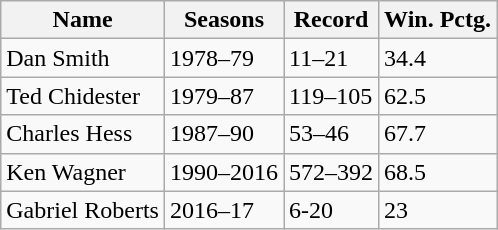<table class="wikitable">
<tr>
<th>Name</th>
<th>Seasons</th>
<th>Record</th>
<th>Win. Pctg.</th>
</tr>
<tr>
<td>Dan Smith</td>
<td>1978–79</td>
<td>11–21</td>
<td>34.4</td>
</tr>
<tr>
<td>Ted Chidester</td>
<td>1979–87</td>
<td>119–105</td>
<td>62.5</td>
</tr>
<tr>
<td>Charles Hess</td>
<td>1987–90</td>
<td>53–46</td>
<td>67.7</td>
</tr>
<tr>
<td>Ken Wagner</td>
<td>1990–2016</td>
<td>572–392</td>
<td>68.5</td>
</tr>
<tr>
<td>Gabriel Roberts</td>
<td>2016–17</td>
<td>6-20</td>
<td>23</td>
</tr>
</table>
